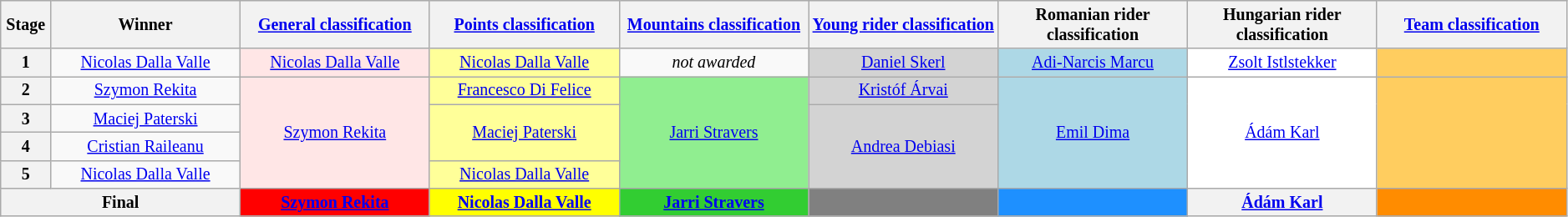<table class="wikitable" style="text-align: center; font-size:smaller;">
<tr style="background:#efefef;">
<th style="width:2%;">Stage</th>
<th style="width:11%;">Winner</th>
<th style="width:11%;"><a href='#'>General classification</a><br></th>
<th style="width:11%;"><a href='#'>Points classification</a><br></th>
<th style="width:11%;"><a href='#'>Mountains classification</a><br></th>
<th style="width:11%;"><a href='#'>Young rider classification</a><br></th>
<th style="width:11%;">Romanian rider classification<br></th>
<th style="width:11%;">Hungarian rider classification<br></th>
<th style="width:11%;"><a href='#'>Team classification</a></th>
</tr>
<tr>
<th>1</th>
<td><a href='#'>Nicolas Dalla Valle</a></td>
<td style="background:#FFE6E6;"><a href='#'>Nicolas Dalla Valle</a></td>
<td style="background:#FFFF99;"><a href='#'>Nicolas Dalla Valle</a></td>
<td><em>not awarded</em></td>
<td style="background:lightgrey;"><a href='#'>Daniel Skerl</a></td>
<td style="background:lightblue;"><a href='#'>Adi-Narcis Marcu</a></td>
<td style="background:white;"><a href='#'>Zsolt Istlstekker</a></td>
<td style="background:#FFCD5F;"></td>
</tr>
<tr>
<th>2</th>
<td><a href='#'>Szymon Rekita</a></td>
<td style="background:#FFE6E6;" rowspan="4"><a href='#'>Szymon Rekita</a></td>
<td style="background:#FFFF99;"><a href='#'>Francesco Di Felice</a></td>
<td style="background:lightgreen;" rowspan="4"><a href='#'>Jarri Stravers</a></td>
<td style="background:lightgrey;"><a href='#'>Kristóf Árvai</a></td>
<td style="background:lightblue;" rowspan="4"><a href='#'>Emil Dima</a></td>
<td style="background:white;" rowspan="4"><a href='#'>Ádám Karl</a></td>
<td style="background:#FFCD5F;" rowspan="4"></td>
</tr>
<tr>
<th>3</th>
<td><a href='#'>Maciej Paterski</a></td>
<td style="background:#FFFF99;" rowspan="2"><a href='#'>Maciej Paterski</a></td>
<td style="background:lightgrey;" rowspan="3"><a href='#'>Andrea Debiasi</a></td>
</tr>
<tr>
<th>4</th>
<td><a href='#'>Cristian Raileanu</a></td>
</tr>
<tr>
<th>5</th>
<td><a href='#'>Nicolas Dalla Valle</a></td>
<td style="background:#FFFF99;"><a href='#'>Nicolas Dalla Valle</a></td>
</tr>
<tr>
<th colspan="2">Final</th>
<th style="background:#f00;"><a href='#'>Szymon Rekita</a></th>
<th style="background:yellow;"><a href='#'>Nicolas Dalla Valle</a></th>
<th style="background:limegreen;"><a href='#'>Jarri Stravers</a></th>
<th style="background:grey;"></th>
<th style="background:dodgerblue;"></th>
<th style="background:offwhite;"><a href='#'>Ádám Karl</a></th>
<th style="background:#FF8C00;"></th>
</tr>
</table>
